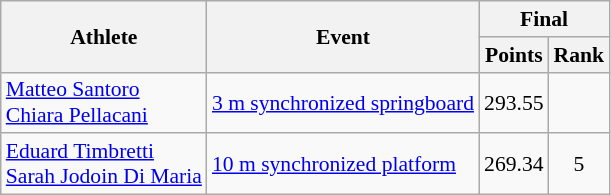<table class="wikitable" style="font-size:90%">
<tr>
<th rowspan="2">Athlete</th>
<th rowspan="2">Event</th>
<th colspan="2">Final</th>
</tr>
<tr>
<th>Points</th>
<th>Rank</th>
</tr>
<tr align="center">
<td align="left"><a href='#'>Matteo Santoro</a><br><a href='#'>Chiara Pellacani</a></td>
<td align="left"><a href='#'>3 m synchronized springboard</a></td>
<td>293.55</td>
<td></td>
</tr>
<tr align="center">
<td align="left"><a href='#'>Eduard Timbretti</a><br><a href='#'>Sarah Jodoin Di Maria</a></td>
<td align="left"><a href='#'>10 m synchronized platform</a></td>
<td>269.34</td>
<td>5</td>
</tr>
</table>
